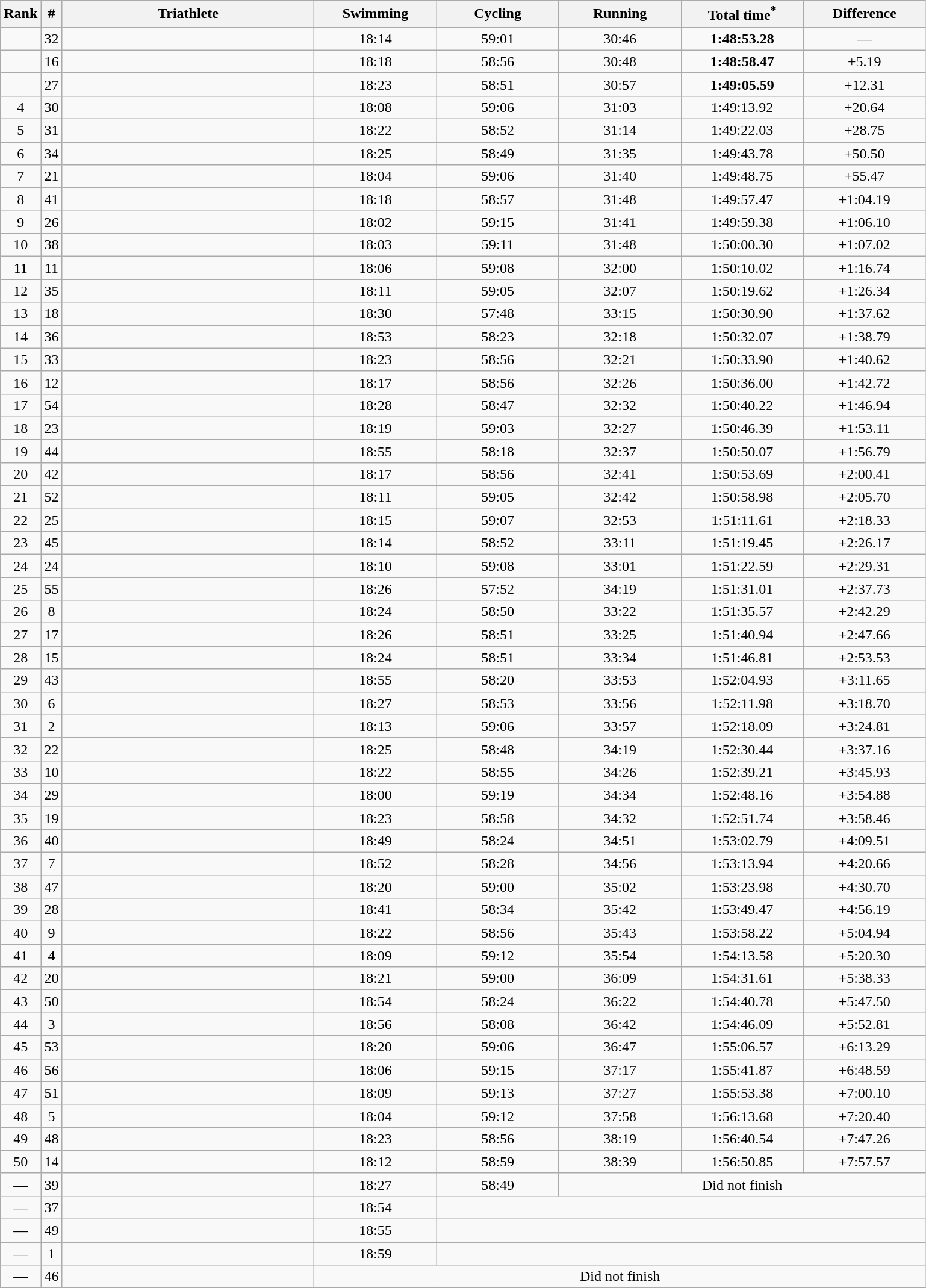<table class="wikitable sortable" style="text-align:center">
<tr>
<th>Rank</th>
<th>#</th>
<th style="width:17em">Triathlete</th>
<th style="width:8em">Swimming</th>
<th style="width:8em">Cycling</th>
<th style="width:8em">Running</th>
<th style="width:8em">Total time<sup>*</sup></th>
<th style="width:8em">Difference</th>
</tr>
<tr>
<td></td>
<td>32</td>
<td align=left></td>
<td>18:14</td>
<td>59:01</td>
<td>30:46</td>
<td><strong>1:48:53.28</strong></td>
<td>—</td>
</tr>
<tr>
<td></td>
<td>16</td>
<td align=left></td>
<td>18:18</td>
<td>58:56</td>
<td>30:48</td>
<td><strong>1:48:58.47</strong></td>
<td>+5.19</td>
</tr>
<tr>
<td></td>
<td>27</td>
<td align=left></td>
<td>18:23</td>
<td>58:51</td>
<td>30:57</td>
<td><strong>1:49:05.59</strong></td>
<td>+12.31</td>
</tr>
<tr>
<td>4</td>
<td>30</td>
<td align=left></td>
<td>18:08</td>
<td>59:06</td>
<td>31:03</td>
<td>1:49:13.92</td>
<td>+20.64</td>
</tr>
<tr>
<td>5</td>
<td>31</td>
<td align=left></td>
<td>18:22</td>
<td>58:52</td>
<td>31:14</td>
<td>1:49:22.03</td>
<td>+28.75</td>
</tr>
<tr>
<td>6</td>
<td>34</td>
<td align=left></td>
<td>18:25</td>
<td>58:49</td>
<td>31:35</td>
<td>1:49:43.78</td>
<td>+50.50</td>
</tr>
<tr>
<td>7</td>
<td>21</td>
<td align=left></td>
<td>18:04</td>
<td>59:06</td>
<td>31:40</td>
<td>1:49:48.75</td>
<td>+55.47</td>
</tr>
<tr>
<td>8</td>
<td>41</td>
<td align=left></td>
<td>18:18</td>
<td>58:57</td>
<td>31:48</td>
<td>1:49:57.47</td>
<td>+1:04.19</td>
</tr>
<tr>
<td>9</td>
<td>26</td>
<td align=left></td>
<td>18:02</td>
<td>59:15</td>
<td>31:41</td>
<td>1:49:59.38</td>
<td>+1:06.10</td>
</tr>
<tr>
<td>10</td>
<td>38</td>
<td align=left></td>
<td>18:03</td>
<td>59:11</td>
<td>31:48</td>
<td>1:50:00.30</td>
<td>+1:07.02</td>
</tr>
<tr>
<td>11</td>
<td>11</td>
<td align=left></td>
<td>18:06</td>
<td>59:08</td>
<td>32:00</td>
<td>1:50:10.02</td>
<td>+1:16.74</td>
</tr>
<tr>
<td>12</td>
<td>35</td>
<td align=left></td>
<td>18:11</td>
<td>59:05</td>
<td>32:07</td>
<td>1:50:19.62</td>
<td>+1:26.34</td>
</tr>
<tr>
<td>13</td>
<td>18</td>
<td align=left></td>
<td>18:30</td>
<td>57:48</td>
<td>33:15</td>
<td>1:50:30.90</td>
<td>+1:37.62</td>
</tr>
<tr>
<td>14</td>
<td>36</td>
<td align=left></td>
<td>18:53</td>
<td>58:23</td>
<td>32:18</td>
<td>1:50:32.07</td>
<td>+1:38.79</td>
</tr>
<tr>
<td>15</td>
<td>33</td>
<td align=left></td>
<td>18:23</td>
<td>58:56</td>
<td>32:21</td>
<td>1:50:33.90</td>
<td>+1:40.62</td>
</tr>
<tr>
<td>16</td>
<td>12</td>
<td align=left></td>
<td>18:17</td>
<td>58:56</td>
<td>32:26</td>
<td>1:50:36.00</td>
<td>+1:42.72</td>
</tr>
<tr>
<td>17</td>
<td>54</td>
<td align=left></td>
<td>18:28</td>
<td>58:47</td>
<td>32:32</td>
<td>1:50:40.22</td>
<td>+1:46.94</td>
</tr>
<tr>
<td>18</td>
<td>23</td>
<td align=left></td>
<td>18:19</td>
<td>59:03</td>
<td>32:27</td>
<td>1:50:46.39</td>
<td>+1:53.11</td>
</tr>
<tr>
<td>19</td>
<td>44</td>
<td align=left></td>
<td>18:55</td>
<td>58:18</td>
<td>32:37</td>
<td>1:50:50.07</td>
<td>+1:56.79</td>
</tr>
<tr>
<td>20</td>
<td>42</td>
<td align=left></td>
<td>18:17</td>
<td>58:56</td>
<td>32:41</td>
<td>1:50:53.69</td>
<td>+2:00.41</td>
</tr>
<tr>
<td>21</td>
<td>52</td>
<td align=left></td>
<td>18:11</td>
<td>59:05</td>
<td>32:42</td>
<td>1:50:58.98</td>
<td>+2:05.70</td>
</tr>
<tr>
<td>22</td>
<td>25</td>
<td align=left></td>
<td>18:15</td>
<td>59:07</td>
<td>32:53</td>
<td>1:51:11.61</td>
<td>+2:18.33</td>
</tr>
<tr>
<td>23</td>
<td>45</td>
<td align=left></td>
<td>18:14</td>
<td>58:52</td>
<td>33:11</td>
<td>1:51:19.45</td>
<td>+2:26.17</td>
</tr>
<tr>
<td>24</td>
<td>24</td>
<td align=left></td>
<td>18:10</td>
<td>59:08</td>
<td>33:01</td>
<td>1:51:22.59</td>
<td>+2:29.31</td>
</tr>
<tr>
<td>25</td>
<td>55</td>
<td align=left></td>
<td>18:26</td>
<td>57:52</td>
<td>34:19</td>
<td>1:51:31.01</td>
<td>+2:37.73</td>
</tr>
<tr>
<td>26</td>
<td>8</td>
<td align=left></td>
<td>18:24</td>
<td>58:50</td>
<td>33:22</td>
<td>1:51:35.57</td>
<td>+2:42.29</td>
</tr>
<tr>
<td>27</td>
<td>17</td>
<td align=left></td>
<td>18:26</td>
<td>58:51</td>
<td>33:25</td>
<td>1:51:40.94</td>
<td>+2:47.66</td>
</tr>
<tr>
<td>28</td>
<td>15</td>
<td align=left></td>
<td>18:24</td>
<td>58:51</td>
<td>33:34</td>
<td>1:51:46.81</td>
<td>+2:53.53</td>
</tr>
<tr>
<td>29</td>
<td>43</td>
<td align=left></td>
<td>18:55</td>
<td>58:20</td>
<td>33:53</td>
<td>1:52:04.93</td>
<td>+3:11.65</td>
</tr>
<tr>
<td>30</td>
<td>6</td>
<td align=left></td>
<td>18:27</td>
<td>58:53</td>
<td>33:56</td>
<td>1:52:11.98</td>
<td>+3:18.70</td>
</tr>
<tr>
<td>31</td>
<td>2</td>
<td align=left></td>
<td>18:13</td>
<td>59:06</td>
<td>33:57</td>
<td>1:52:18.09</td>
<td>+3:24.81</td>
</tr>
<tr>
<td>32</td>
<td>22</td>
<td align=left></td>
<td>18:25</td>
<td>58:48</td>
<td>34:19</td>
<td>1:52:30.44</td>
<td>+3:37.16</td>
</tr>
<tr>
<td>33</td>
<td>10</td>
<td align=left></td>
<td>18:22</td>
<td>58:55</td>
<td>34:26</td>
<td>1:52:39.21</td>
<td>+3:45.93</td>
</tr>
<tr>
<td>34</td>
<td>29</td>
<td align=left></td>
<td>18:00</td>
<td>59:19</td>
<td>34:34</td>
<td>1:52:48.16</td>
<td>+3:54.88</td>
</tr>
<tr>
<td>35</td>
<td>19</td>
<td align=left></td>
<td>18:23</td>
<td>58:58</td>
<td>34:32</td>
<td>1:52:51.74</td>
<td>+3:58.46</td>
</tr>
<tr>
<td>36</td>
<td>40</td>
<td align=left></td>
<td>18:49</td>
<td>58:24</td>
<td>34:51</td>
<td>1:53:02.79</td>
<td>+4:09.51</td>
</tr>
<tr>
<td>37</td>
<td>7</td>
<td align=left></td>
<td>18:52</td>
<td>58:28</td>
<td>34:56</td>
<td>1:53:13.94</td>
<td>+4:20.66</td>
</tr>
<tr>
<td>38</td>
<td>47</td>
<td align=left></td>
<td>18:20</td>
<td>59:00</td>
<td>35:02</td>
<td>1:53:23.98</td>
<td>+4:30.70</td>
</tr>
<tr>
<td>39</td>
<td>28</td>
<td align=left></td>
<td>18:41</td>
<td>58:34</td>
<td>35:42</td>
<td>1:53:49.47</td>
<td>+4:56.19</td>
</tr>
<tr>
<td>40</td>
<td>9</td>
<td align=left></td>
<td>18:22</td>
<td>58:56</td>
<td>35:43</td>
<td>1:53:58.22</td>
<td>+5:04.94</td>
</tr>
<tr>
<td>41</td>
<td>4</td>
<td align=left></td>
<td>18:09</td>
<td>59:12</td>
<td>35:54</td>
<td>1:54:13.58</td>
<td>+5:20.30</td>
</tr>
<tr>
<td>42</td>
<td>20</td>
<td align=left></td>
<td>18:21</td>
<td>59:00</td>
<td>36:09</td>
<td>1:54:31.61</td>
<td>+5:38.33</td>
</tr>
<tr>
<td>43</td>
<td>50</td>
<td align=left></td>
<td>18:54</td>
<td>58:24</td>
<td>36:22</td>
<td>1:54:40.78</td>
<td>+5:47.50</td>
</tr>
<tr>
<td>44</td>
<td>3</td>
<td align=left></td>
<td>18:56</td>
<td>58:08</td>
<td>36:42</td>
<td>1:54:46.09</td>
<td>+5:52.81</td>
</tr>
<tr>
<td>45</td>
<td>53</td>
<td align=left></td>
<td>18:20</td>
<td>59:06</td>
<td>36:47</td>
<td>1:55:06.57</td>
<td>+6:13.29</td>
</tr>
<tr>
<td>46</td>
<td>56</td>
<td align=left></td>
<td>18:06</td>
<td>59:15</td>
<td>37:17</td>
<td>1:55:41.87</td>
<td>+6:48.59</td>
</tr>
<tr>
<td>47</td>
<td>51</td>
<td align=left></td>
<td>18:09</td>
<td>59:13</td>
<td>37:27</td>
<td>1:55:53.38</td>
<td>+7:00.10</td>
</tr>
<tr>
<td>48</td>
<td>5</td>
<td align=left></td>
<td>18:04</td>
<td>59:12</td>
<td>37:58</td>
<td>1:56:13.68</td>
<td>+7:20.40</td>
</tr>
<tr>
<td>49</td>
<td>48</td>
<td align=left></td>
<td>18:23</td>
<td>58:56</td>
<td>38:19</td>
<td>1:56:40.54</td>
<td>+7:47.26</td>
</tr>
<tr>
<td>50</td>
<td>14</td>
<td align=left></td>
<td>18:12</td>
<td>58:59</td>
<td>38:39</td>
<td>1:56:50.85</td>
<td>+7:57.57</td>
</tr>
<tr>
<td>—</td>
<td>39</td>
<td align=left></td>
<td>18:27</td>
<td>58:49</td>
<td colspan=3>Did not finish</td>
</tr>
<tr>
<td>—</td>
<td>37</td>
<td align=left></td>
<td>18:54</td>
<td colspan=4></td>
</tr>
<tr>
<td>—</td>
<td>49</td>
<td align=left></td>
<td>18:55</td>
<td colspan=4></td>
</tr>
<tr>
<td>—</td>
<td>1</td>
<td align=left></td>
<td>18:59</td>
<td colspan=4></td>
</tr>
<tr>
<td>—</td>
<td>46</td>
<td align=left></td>
<td colspan=5>Did not finish</td>
</tr>
<tr>
</tr>
</table>
